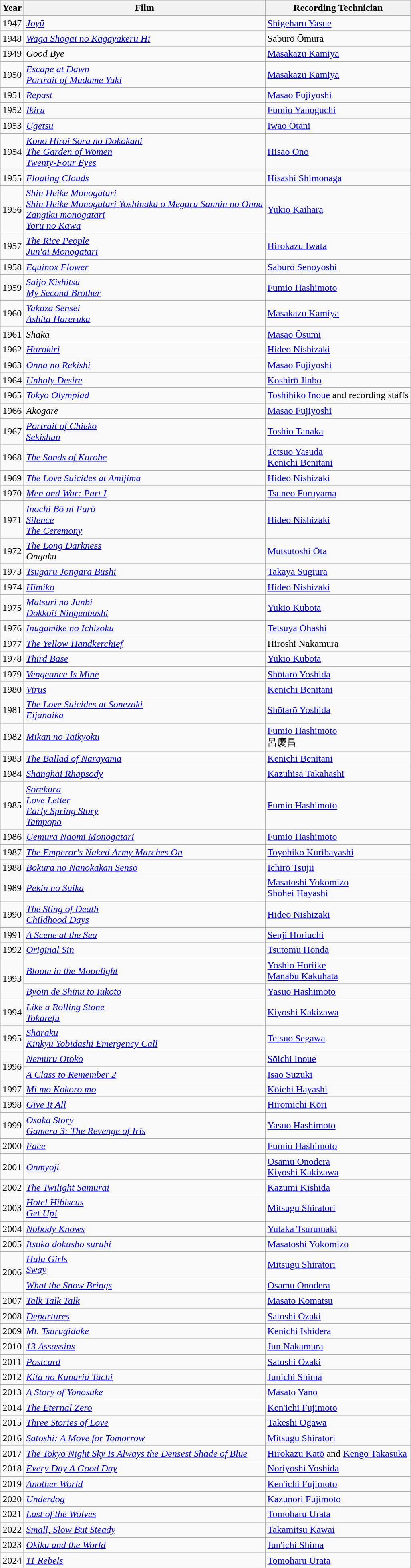<table class="wikitable sortable">
<tr>
<th>Year</th>
<th>Film</th>
<th>Recording Technician</th>
</tr>
<tr>
<td>1947</td>
<td><em><a href='#'>Joyū</a></em></td>
<td><a href='#'>Shigeharu Yasue</a></td>
</tr>
<tr>
<td>1948</td>
<td><em><a href='#'>Waga Shōgai no Kagayakeru Hi</a></em></td>
<td>Saburō Ōmura</td>
</tr>
<tr>
<td>1949</td>
<td><em>Good Bye</em></td>
<td><a href='#'>Masakazu Kamiya</a></td>
</tr>
<tr>
<td>1950</td>
<td><em><a href='#'>Escape at Dawn</a></em><br><em><a href='#'>Portrait of Madame Yuki</a></em></td>
<td><a href='#'>Masakazu Kamiya</a></td>
</tr>
<tr>
<td>1951</td>
<td><em><a href='#'>Repast</a></em></td>
<td><a href='#'>Masao Fujiyoshi</a></td>
</tr>
<tr>
<td>1952</td>
<td><em><a href='#'>Ikiru</a></em></td>
<td><a href='#'>Fumio Yanoguchi</a></td>
</tr>
<tr>
<td>1953</td>
<td><em><a href='#'>Ugetsu</a></em></td>
<td><a href='#'>Iwao Ōtani</a></td>
</tr>
<tr>
<td>1954</td>
<td><em><a href='#'>Kono Hiroi Sora no Dokokani</a></em><br><em><a href='#'>The Garden of Women</a></em><br><em><a href='#'>Twenty-Four Eyes</a></em></td>
<td><a href='#'>Hisao Ōno</a></td>
</tr>
<tr>
<td>1955</td>
<td><em><a href='#'>Floating Clouds</a></em></td>
<td><a href='#'>Hisashi Shimonaga</a></td>
</tr>
<tr>
<td>1956</td>
<td><em><a href='#'>Shin Heike Monogatari</a></em><br><em><a href='#'>Shin Heike Monogatari Yoshinaka o Meguru Sannin no Onna</a></em><br><em><a href='#'>Zangiku monogatari</a></em><br><em><a href='#'>Yoru no Kawa</a></em></td>
<td><a href='#'>Yukio Kaihara</a></td>
</tr>
<tr>
<td>1957</td>
<td><em><a href='#'>The Rice People</a></em><br><em><a href='#'>Jun'ai Monogatari</a></em></td>
<td><a href='#'>Hirokazu Iwata</a></td>
</tr>
<tr>
<td>1958</td>
<td><em><a href='#'>Equinox Flower</a></em></td>
<td><a href='#'>Saburō Senoyoshi</a></td>
</tr>
<tr>
<td>1959</td>
<td><em><a href='#'>Saijo Kishitsu</a></em><br><em><a href='#'>My Second Brother</a></em></td>
<td><a href='#'>Fumio Hashimoto</a></td>
</tr>
<tr>
<td>1960</td>
<td><em><a href='#'>Yakuza Sensei</a></em><br><em><a href='#'>Ashita Hareruka</a></em></td>
<td><a href='#'>Masakazu Kamiya</a></td>
</tr>
<tr>
<td>1961</td>
<td><em>Shaka</em></td>
<td><a href='#'>Masao Ōsumi</a></td>
</tr>
<tr>
<td>1962</td>
<td><em><a href='#'>Harakiri</a></em></td>
<td><a href='#'>Hideo Nishizaki</a></td>
</tr>
<tr>
<td>1963</td>
<td><em><a href='#'>Onna no Rekishi</a></em></td>
<td><a href='#'>Masao Fujiyoshi</a></td>
</tr>
<tr>
<td>1964</td>
<td><em><a href='#'>Unholy Desire</a></em></td>
<td><a href='#'>Koshirō Jinbo</a></td>
</tr>
<tr>
<td>1965</td>
<td><em><a href='#'>Tokyo Olympiad</a></em></td>
<td><a href='#'>Toshihiko Inoue</a> and recording staffs</td>
</tr>
<tr>
<td>1966</td>
<td><em>Akogare</em></td>
<td><a href='#'>Masao Fujiyoshi</a></td>
</tr>
<tr>
<td>1967</td>
<td><em><a href='#'>Portrait of Chieko</a></em><br><em><a href='#'>Sekishun</a></em></td>
<td><a href='#'>Toshio Tanaka</a></td>
</tr>
<tr>
<td>1968</td>
<td><em><a href='#'>The Sands of Kurobe</a></em></td>
<td><a href='#'>Tetsuo Yasuda</a><br><a href='#'>Kenichi Benitani</a></td>
</tr>
<tr>
<td>1969</td>
<td><em><a href='#'>The Love Suicides at Amijima</a></em></td>
<td><a href='#'>Hideo Nishizaki</a></td>
</tr>
<tr>
<td>1970</td>
<td><em><a href='#'>Men and War: Part I</a></em></td>
<td><a href='#'>Tsuneo Furuyama</a></td>
</tr>
<tr>
<td>1971</td>
<td><em><a href='#'>Inochi Bō ni Furō</a></em><br><em><a href='#'>Silence</a></em><br><em><a href='#'>The Ceremony</a></em></td>
<td><a href='#'>Hideo Nishizaki</a></td>
</tr>
<tr>
<td>1972</td>
<td><em><a href='#'>The Long Darkness</a></em><br><em>Ongaku</em></td>
<td><a href='#'>Mutsutoshi Ōta</a></td>
</tr>
<tr>
<td>1973</td>
<td><em><a href='#'>Tsugaru Jongara Bushi</a></em></td>
<td><a href='#'>Takaya Sugiura</a></td>
</tr>
<tr>
<td>1974</td>
<td><em><a href='#'>Himiko</a></em></td>
<td><a href='#'>Hideo Nishizaki</a></td>
</tr>
<tr>
<td>1975</td>
<td><em><a href='#'>Matsuri no Junbi</a></em><br><em><a href='#'>Dokkoi! Ningenbushi</a></em></td>
<td><a href='#'>Yukio Kubota</a></td>
</tr>
<tr>
<td>1976</td>
<td><em><a href='#'>Inugamike no Ichizoku</a></em></td>
<td><a href='#'>Tetsuya Ōhashi</a></td>
</tr>
<tr>
<td>1977</td>
<td><em><a href='#'>The Yellow Handkerchief</a></em></td>
<td>Hiroshi Nakamura</td>
</tr>
<tr>
<td>1978</td>
<td><em><a href='#'>Third Base</a></em></td>
<td><a href='#'>Yukio Kubota</a></td>
</tr>
<tr>
<td>1979</td>
<td><em><a href='#'>Vengeance Is Mine</a></em></td>
<td><a href='#'>Shōtarō Yoshida</a></td>
</tr>
<tr>
<td>1980</td>
<td><em><a href='#'>Virus</a></em></td>
<td><a href='#'>Kenichi Benitani</a></td>
</tr>
<tr>
<td>1981</td>
<td><em><a href='#'>The Love Suicides at Sonezaki</a></em><br><em><a href='#'>Eijanaika</a></em></td>
<td><a href='#'>Shōtarō Yoshida</a></td>
</tr>
<tr>
<td>1982</td>
<td><em><a href='#'>Mikan no Taikyoku</a></em></td>
<td><a href='#'>Fumio Hashimoto</a><br>呂慶昌</td>
</tr>
<tr>
<td>1983</td>
<td><em><a href='#'>The Ballad of Narayama</a></em></td>
<td><a href='#'>Kenichi Benitani</a></td>
</tr>
<tr>
<td>1984</td>
<td><em><a href='#'>Shanghai Rhapsody</a></em></td>
<td><a href='#'>Kazuhisa Takahashi</a></td>
</tr>
<tr>
<td>1985</td>
<td><em><a href='#'>Sorekara</a></em><br><em><a href='#'>Love Letter</a></em><br><em><a href='#'>Early Spring Story</a></em><br><em><a href='#'>Tampopo</a></em></td>
<td><a href='#'>Fumio Hashimoto</a></td>
</tr>
<tr>
<td>1986</td>
<td><em><a href='#'>Uemura Naomi Monogatari</a></em></td>
<td><a href='#'>Fumio Hashimoto</a></td>
</tr>
<tr>
<td>1987</td>
<td><em><a href='#'>The Emperor's Naked Army Marches On</a></em></td>
<td><a href='#'>Toyohiko Kuribayashi</a></td>
</tr>
<tr>
<td>1988</td>
<td><em><a href='#'>Bokura no Nanokakan Sensō</a></em></td>
<td><a href='#'>Ichirō Tsujii</a></td>
</tr>
<tr>
<td>1989</td>
<td><em><a href='#'>Pekin no Suika</a></em></td>
<td><a href='#'>Masatoshi Yokomizo</a><br><a href='#'>Shōhei Hayashi</a></td>
</tr>
<tr>
<td>1990</td>
<td><em><a href='#'>The Sting of Death</a></em><br><em><a href='#'>Childhood Days</a></em></td>
<td><a href='#'>Hideo Nishizaki</a></td>
</tr>
<tr>
<td>1991</td>
<td><em><a href='#'>A Scene at the Sea</a></em></td>
<td><a href='#'>Senji Horiuchi</a></td>
</tr>
<tr>
<td>1992</td>
<td><em><a href='#'>Original Sin</a></em></td>
<td><a href='#'>Tsutomu Honda</a></td>
</tr>
<tr>
<td rowspan="2">1993</td>
<td><em><a href='#'>Bloom in the Moonlight</a></em></td>
<td><a href='#'>Yoshio Horiike</a><br><a href='#'>Manabu Kakuhata</a></td>
</tr>
<tr>
<td><em><a href='#'>Byōin de Shinu to Iukoto</a></em></td>
<td><a href='#'>Yasuo Hashimoto</a></td>
</tr>
<tr>
<td>1994</td>
<td><em><a href='#'>Like a Rolling Stone</a></em><br><em><a href='#'>Tokarefu</a></em></td>
<td><a href='#'>Kiyoshi Kakizawa</a></td>
</tr>
<tr>
<td>1995</td>
<td><em><a href='#'>Sharaku</a></em><br><em><a href='#'>Kinkyū Yobidashi Emergency Call</a></em></td>
<td><a href='#'>Tetsuo Segawa</a></td>
</tr>
<tr>
<td rowspan="2">1996</td>
<td><em><a href='#'>Nemuru Otoko</a></em></td>
<td><a href='#'>Sōichi Inoue</a></td>
</tr>
<tr>
<td><em><a href='#'>A Class to Remember 2</a></em></td>
<td><a href='#'>Isao Suzuki</a></td>
</tr>
<tr>
<td>1997</td>
<td><em><a href='#'>Mi mo Kokoro mo</a></em></td>
<td><a href='#'>Kōichi Hayashi</a></td>
</tr>
<tr>
<td>1998</td>
<td><em><a href='#'>Give It All</a></em></td>
<td><a href='#'>Hiromichi Kōri</a></td>
</tr>
<tr>
<td>1999</td>
<td><em><a href='#'>Osaka Story</a></em><br><em><a href='#'>Gamera 3: The Revenge of Iris</a></em></td>
<td><a href='#'>Yasuo Hashimoto</a></td>
</tr>
<tr>
<td>2000</td>
<td><em><a href='#'>Face</a></em></td>
<td><a href='#'>Fumio Hashimoto</a></td>
</tr>
<tr>
<td>2001</td>
<td><em><a href='#'>Onmyoji</a></em></td>
<td><a href='#'>Osamu Onodera</a><br><a href='#'>Kiyoshi Kakizawa</a></td>
</tr>
<tr>
<td>2002</td>
<td><em><a href='#'>The Twilight Samurai</a></em></td>
<td><a href='#'>Kazumi Kishida</a></td>
</tr>
<tr>
<td>2003</td>
<td><em><a href='#'>Hotel Hibiscus</a></em><br><em><a href='#'>Get Up!</a></em></td>
<td><a href='#'>Mitsugu Shiratori</a></td>
</tr>
<tr>
<td>2004</td>
<td><em><a href='#'>Nobody Knows</a></em></td>
<td><a href='#'>Yutaka Tsurumaki</a></td>
</tr>
<tr>
<td>2005</td>
<td><em><a href='#'>Itsuka dokusho suruhi</a></em></td>
<td><a href='#'>Masatoshi Yokomizo</a></td>
</tr>
<tr>
<td rowspan="2">2006</td>
<td><em><a href='#'>Hula Girls</a></em><br><em><a href='#'>Sway</a></em></td>
<td><a href='#'>Mitsugu Shiratori</a></td>
</tr>
<tr>
<td><em><a href='#'>What the Snow Brings</a></em></td>
<td><a href='#'>Osamu Onodera</a></td>
</tr>
<tr>
<td>2007</td>
<td><em><a href='#'>Talk Talk Talk</a></em></td>
<td><a href='#'>Masato Komatsu</a></td>
</tr>
<tr>
<td>2008</td>
<td><em><a href='#'>Departures</a></em></td>
<td><a href='#'>Satoshi Ozaki</a></td>
</tr>
<tr>
<td>2009</td>
<td><em><a href='#'>Mt. Tsurugidake</a></em></td>
<td><a href='#'>Kenichi Ishidera</a></td>
</tr>
<tr>
<td>2010</td>
<td><em><a href='#'>13 Assassins</a></em></td>
<td><a href='#'>Jun Nakamura</a></td>
</tr>
<tr>
<td>2011</td>
<td><em><a href='#'>Postcard</a></em></td>
<td><a href='#'>Satoshi Ozaki</a></td>
</tr>
<tr>
<td>2012</td>
<td><em><a href='#'>Kita no Kanaria Tachi</a></em></td>
<td><a href='#'>Junichi Shima</a></td>
</tr>
<tr>
<td>2013</td>
<td><em><a href='#'>A Story of Yonosuke</a></em></td>
<td><a href='#'>Masato Yano</a></td>
</tr>
<tr>
<td>2014</td>
<td><em><a href='#'>The Eternal Zero</a></em></td>
<td><a href='#'>Ken'ichi Fujimoto</a></td>
</tr>
<tr>
<td>2015</td>
<td><em><a href='#'>Three Stories of Love</a></em></td>
<td><a href='#'>Takeshi Ogawa</a></td>
</tr>
<tr>
<td>2016</td>
<td><em><a href='#'>Satoshi: A Move for Tomorrow</a></em></td>
<td><a href='#'>Mitsugu Shiratori</a></td>
</tr>
<tr>
<td>2017</td>
<td><em><a href='#'>The Tokyo Night Sky Is Always the Densest Shade of Blue</a></em></td>
<td><a href='#'>Hirokazu Katō</a> and <a href='#'>Kengo Takasuka</a></td>
</tr>
<tr>
<td>2018</td>
<td><em><a href='#'>Every Day A Good Day</a></em></td>
<td><a href='#'>Noriyoshi Yoshida</a></td>
</tr>
<tr>
<td>2019</td>
<td><em><a href='#'>Another World</a></em></td>
<td><a href='#'>Ken'ichi Fujimoto</a></td>
</tr>
<tr>
<td>2020</td>
<td><em><a href='#'>Underdog</a></em></td>
<td><a href='#'>Kazunori Fujimoto</a></td>
</tr>
<tr>
<td>2021</td>
<td><em><a href='#'>Last of the Wolves</a></em></td>
<td><a href='#'>Tomoharu Urata</a></td>
</tr>
<tr>
<td>2022</td>
<td><em><a href='#'>Small, Slow But Steady</a></em></td>
<td><a href='#'>Takamitsu Kawai</a></td>
</tr>
<tr>
<td>2023</td>
<td><em><a href='#'>Okiku and the World</a></em></td>
<td><a href='#'>Jun'ichi Shima</a></td>
</tr>
<tr>
<td>2024</td>
<td><em><a href='#'>11 Rebels</a></em></td>
<td><a href='#'>Tomoharu Urata</a></td>
</tr>
<tr>
</tr>
</table>
